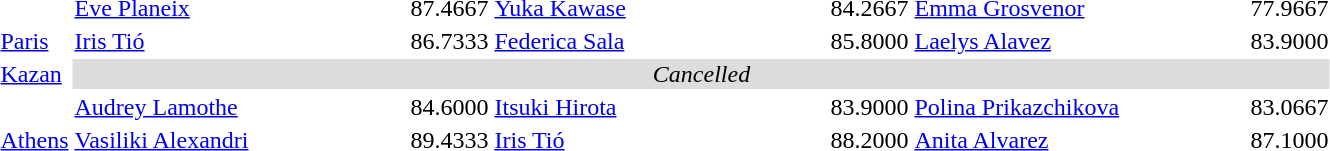<table>
<tr>
<td><br></td>
<td width=220><a href='#'>Eve Planeix</a> <br> </td>
<td>87.4667</td>
<td width=220><a href='#'>Yuka Kawase</a> <br> </td>
<td>84.2667</td>
<td width=220><a href='#'>Emma Grosvenor</a> <br> </td>
<td>77.9667</td>
</tr>
<tr>
<td> <a href='#'>Paris</a></td>
<td width=220><a href='#'>Iris Tió</a> <br> </td>
<td>86.7333</td>
<td width=220><a href='#'>Federica Sala</a> <br> </td>
<td>85.8000</td>
<td width=220><a href='#'>Laelys Alavez</a> <br> </td>
<td>83.9000</td>
</tr>
<tr>
<td> <a href='#'>Kazan</a></td>
<td bgcolor="#DDDDDD" align=center colspan=6><em>Cancelled</em></td>
</tr>
<tr>
<td></td>
<td width=220><a href='#'>Audrey Lamothe</a> <br> </td>
<td>84.6000</td>
<td width=220><a href='#'>Itsuki Hirota</a> <br> </td>
<td>83.9000</td>
<td width=220><a href='#'>Polina Prikazchikova</a> <br> </td>
<td>83.0667</td>
</tr>
<tr>
<td> <a href='#'>Athens</a></td>
<td width=220><a href='#'>Vasiliki Alexandri</a> <br> </td>
<td>89.4333</td>
<td width=220><a href='#'>Iris Tió</a> <br> </td>
<td>88.2000</td>
<td width=220><a href='#'>Anita Alvarez</a> <br> </td>
<td>87.1000</td>
</tr>
</table>
